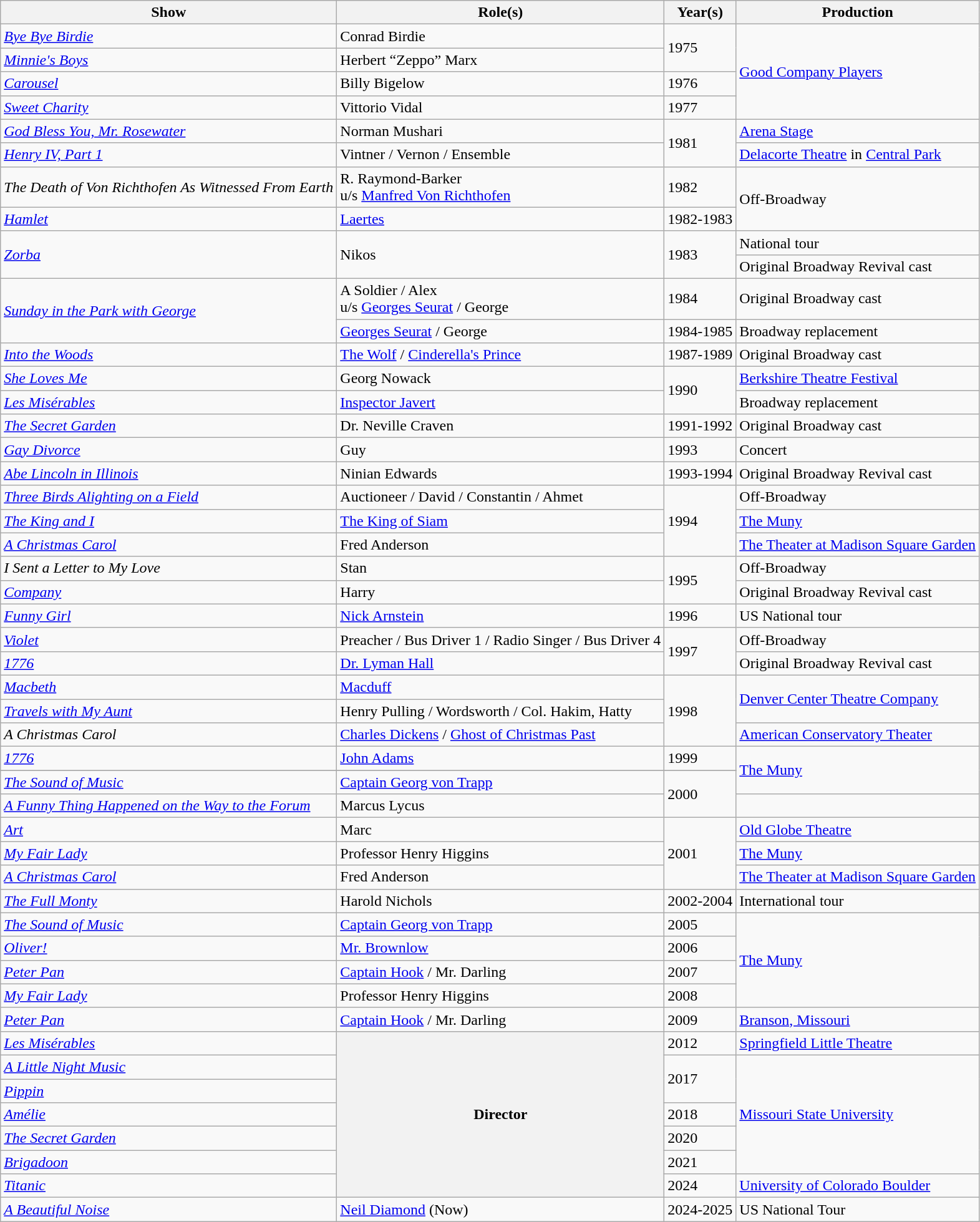<table class="wikitable">
<tr>
<th>Show</th>
<th>Role(s)</th>
<th>Year(s)</th>
<th>Production</th>
</tr>
<tr>
<td><em><a href='#'>Bye Bye Birdie</a></em></td>
<td>Conrad Birdie</td>
<td rowspan=2>1975</td>
<td rowspan=4><a href='#'>Good Company Players</a></td>
</tr>
<tr>
<td><em><a href='#'>Minnie's Boys</a></em></td>
<td>Herbert “Zeppo” Marx</td>
</tr>
<tr>
<td><em><a href='#'>Carousel</a></em></td>
<td>Billy Bigelow</td>
<td>1976</td>
</tr>
<tr>
<td><em><a href='#'>Sweet Charity</a></em></td>
<td>Vittorio Vidal</td>
<td>1977</td>
</tr>
<tr>
<td><em><a href='#'>God Bless You, Mr. Rosewater</a></em></td>
<td>Norman Mushari</td>
<td rowspan=2>1981</td>
<td><a href='#'>Arena Stage</a></td>
</tr>
<tr>
<td><em><a href='#'>Henry IV, Part 1</a></em></td>
<td>Vintner / Vernon / Ensemble</td>
<td><a href='#'>Delacorte Theatre</a> in <a href='#'>Central Park</a></td>
</tr>
<tr>
<td><em>The Death of Von Richthofen As Witnessed From Earth</em></td>
<td>R. Raymond-Barker<br>u/s <a href='#'>Manfred Von Richthofen</a></td>
<td>1982</td>
<td rowspan=2>Off-Broadway</td>
</tr>
<tr>
<td><em><a href='#'>Hamlet</a></em></td>
<td><a href='#'>Laertes</a></td>
<td>1982-1983</td>
</tr>
<tr>
<td rowspan=2><em><a href='#'>Zorba</a></em></td>
<td rowspan=2>Nikos</td>
<td rowspan=2>1983</td>
<td>National tour</td>
</tr>
<tr>
<td>Original Broadway Revival cast</td>
</tr>
<tr>
<td rowspan=2><em><a href='#'>Sunday in the Park with George</a></em></td>
<td>A Soldier / Alex<br>u/s <a href='#'>Georges Seurat</a> / George</td>
<td>1984</td>
<td>Original Broadway cast</td>
</tr>
<tr>
<td><a href='#'>Georges Seurat</a> / George</td>
<td>1984-1985</td>
<td>Broadway replacement</td>
</tr>
<tr>
<td><em><a href='#'>Into the Woods</a></em></td>
<td><a href='#'>The Wolf</a> / <a href='#'>Cinderella's Prince</a></td>
<td>1987-1989</td>
<td>Original Broadway cast</td>
</tr>
<tr>
<td><em><a href='#'>She Loves Me</a></em></td>
<td>Georg Nowack</td>
<td rowspan=2>1990</td>
<td><a href='#'>Berkshire Theatre Festival</a></td>
</tr>
<tr>
<td><em><a href='#'>Les Misérables</a></em></td>
<td><a href='#'>Inspector Javert</a></td>
<td>Broadway replacement</td>
</tr>
<tr>
<td><em><a href='#'>The Secret Garden</a></em></td>
<td>Dr. Neville Craven</td>
<td>1991-1992</td>
<td>Original Broadway cast</td>
</tr>
<tr>
<td><em><a href='#'>Gay Divorce</a></em></td>
<td>Guy</td>
<td>1993</td>
<td>Concert</td>
</tr>
<tr>
<td><em><a href='#'>Abe Lincoln in Illinois</a></em></td>
<td>Ninian Edwards</td>
<td>1993-1994</td>
<td>Original Broadway Revival cast</td>
</tr>
<tr>
<td><em><a href='#'>Three Birds Alighting on a Field</a></em></td>
<td>Auctioneer / David / Constantin / Ahmet</td>
<td rowspan=3>1994</td>
<td>Off-Broadway</td>
</tr>
<tr>
<td><em><a href='#'>The King and I</a></em></td>
<td><a href='#'>The King of Siam</a></td>
<td><a href='#'>The Muny</a></td>
</tr>
<tr>
<td><em><a href='#'>A Christmas Carol</a></em></td>
<td>Fred Anderson</td>
<td><a href='#'>The Theater at Madison Square Garden</a></td>
</tr>
<tr>
<td><em>I Sent a Letter to My Love</em></td>
<td>Stan</td>
<td rowspan=2>1995</td>
<td>Off-Broadway</td>
</tr>
<tr>
<td><em><a href='#'>Company</a></em></td>
<td>Harry</td>
<td>Original Broadway Revival cast</td>
</tr>
<tr>
<td><em><a href='#'>Funny Girl</a></em></td>
<td><a href='#'>Nick Arnstein</a></td>
<td>1996</td>
<td>US National tour</td>
</tr>
<tr>
<td><em><a href='#'>Violet</a></em></td>
<td>Preacher / Bus Driver 1 / Radio Singer / Bus Driver 4</td>
<td rowspan=2>1997</td>
<td>Off-Broadway</td>
</tr>
<tr>
<td><em><a href='#'>1776</a></em></td>
<td><a href='#'>Dr. Lyman Hall</a></td>
<td>Original Broadway Revival cast</td>
</tr>
<tr>
<td><em><a href='#'>Macbeth</a></em></td>
<td><a href='#'>Macduff</a></td>
<td rowspan=3>1998</td>
<td rowspan=2><a href='#'>Denver Center Theatre Company</a></td>
</tr>
<tr>
<td><em><a href='#'>Travels with My Aunt</a></em></td>
<td>Henry Pulling / Wordsworth / Col. Hakim, Hatty</td>
</tr>
<tr>
<td><em>A Christmas Carol</em></td>
<td><a href='#'>Charles Dickens</a> / <a href='#'>Ghost of Christmas Past</a></td>
<td><a href='#'>American Conservatory Theater</a></td>
</tr>
<tr>
<td><em><a href='#'>1776</a></em></td>
<td><a href='#'>John Adams</a></td>
<td>1999</td>
<td rowspan=3><a href='#'>The Muny</a></td>
</tr>
<tr>
</tr>
<tr>
<td><em><a href='#'>The Sound of Music</a></em></td>
<td><a href='#'>Captain Georg von Trapp</a></td>
<td rowspan=2>2000</td>
</tr>
<tr>
<td><em><a href='#'>A Funny Thing Happened on the Way to the Forum</a></em></td>
<td>Marcus Lycus</td>
</tr>
<tr>
<td><em><a href='#'>Art</a></em></td>
<td>Marc</td>
<td rowspan=3>2001</td>
<td><a href='#'>Old Globe Theatre</a></td>
</tr>
<tr>
<td><em><a href='#'>My Fair Lady</a></em></td>
<td>Professor Henry Higgins</td>
<td><a href='#'>The Muny</a></td>
</tr>
<tr>
<td><em><a href='#'>A Christmas Carol</a></em></td>
<td>Fred Anderson</td>
<td><a href='#'>The Theater at Madison Square Garden</a></td>
</tr>
<tr>
<td><em><a href='#'>The Full Monty</a></em></td>
<td>Harold Nichols</td>
<td>2002-2004</td>
<td>International tour</td>
</tr>
<tr>
<td><em><a href='#'>The Sound of Music</a></em></td>
<td><a href='#'>Captain Georg von Trapp</a></td>
<td>2005</td>
<td rowspan=4><a href='#'>The Muny</a></td>
</tr>
<tr>
<td><em><a href='#'>Oliver!</a></em></td>
<td><a href='#'>Mr. Brownlow</a></td>
<td>2006</td>
</tr>
<tr>
<td><em><a href='#'>Peter Pan</a></em></td>
<td><a href='#'>Captain Hook</a> / Mr. Darling</td>
<td>2007</td>
</tr>
<tr>
<td><em><a href='#'>My Fair Lady</a></em></td>
<td>Professor Henry Higgins</td>
<td>2008</td>
</tr>
<tr>
<td><em><a href='#'>Peter Pan</a></em></td>
<td><a href='#'>Captain Hook</a> / Mr. Darling</td>
<td>2009</td>
<td><a href='#'>Branson, Missouri</a></td>
</tr>
<tr>
<td><em><a href='#'>Les Misérables</a></em></td>
<th rowspan=7>Director</th>
<td>2012</td>
<td><a href='#'>Springfield Little Theatre</a></td>
</tr>
<tr>
<td><em><a href='#'>A Little Night Music</a></em></td>
<td rowspan=2>2017</td>
<td rowspan=5><a href='#'>Missouri State University</a></td>
</tr>
<tr>
<td><a href='#'><em>Pippin</em></a></td>
</tr>
<tr>
<td><a href='#'><em>Amélie</em></a></td>
<td>2018</td>
</tr>
<tr>
<td><em><a href='#'>The Secret Garden</a></em></td>
<td>2020</td>
</tr>
<tr>
<td><em><a href='#'>Brigadoon</a></em></td>
<td>2021</td>
</tr>
<tr>
<td><a href='#'><em>Titanic</em></a></td>
<td>2024</td>
<td><a href='#'>University of Colorado Boulder</a></td>
</tr>
<tr>
<td><a href='#'><em>A Beautiful Noise</em></a></td>
<td><a href='#'>Neil Diamond</a> (Now)</td>
<td>2024-2025</td>
<td>US National Tour</td>
</tr>
</table>
